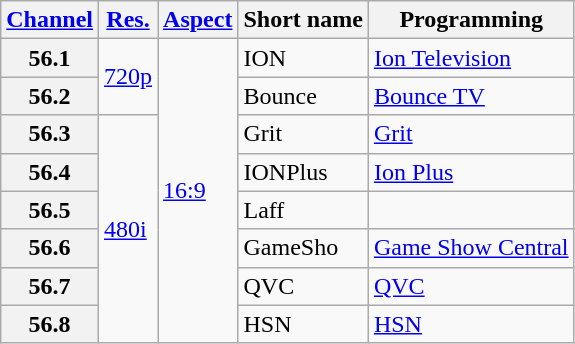<table class="wikitable">
<tr>
<th scope = "col"><a href='#'>Channel</a></th>
<th scope = "col"><a href='#'>Res.</a></th>
<th scope = "col"><a href='#'>Aspect</a></th>
<th scope = "col">Short name</th>
<th scope = "col">Programming</th>
</tr>
<tr>
<th scope = "row">56.1</th>
<td rowspan=2><a href='#'>720p</a></td>
<td rowspan=8><a href='#'>16:9</a></td>
<td>ION</td>
<td><a href='#'>Ion Television</a></td>
</tr>
<tr>
<th scope = "row">56.2</th>
<td>Bounce</td>
<td><a href='#'>Bounce TV</a></td>
</tr>
<tr>
<th scope = "row">56.3</th>
<td rowspan=6><a href='#'>480i</a></td>
<td>Grit</td>
<td><a href='#'>Grit</a></td>
</tr>
<tr>
<th scope = "row">56.4</th>
<td>IONPlus</td>
<td><a href='#'>Ion Plus</a></td>
</tr>
<tr>
<th scope = "row">56.5</th>
<td>Laff</td>
<td></td>
</tr>
<tr>
<th scope = "row">56.6</th>
<td>GameSho</td>
<td><a href='#'>Game Show Central</a></td>
</tr>
<tr>
<th scope = "row">56.7</th>
<td>QVC</td>
<td><a href='#'>QVC</a></td>
</tr>
<tr>
<th scope = "row">56.8</th>
<td>HSN</td>
<td><a href='#'>HSN</a></td>
</tr>
</table>
